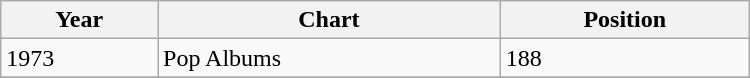<table class="wikitable" width="500px">
<tr>
<th align="left">Year</th>
<th align="left">Chart</th>
<th align="left">Position</th>
</tr>
<tr>
<td align="left">1973</td>
<td align="left">Pop Albums</td>
<td align="left">188</td>
</tr>
<tr>
</tr>
</table>
